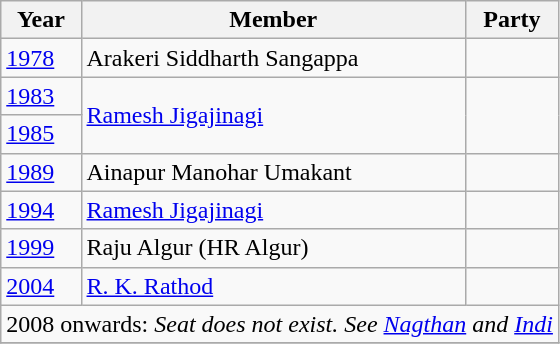<table class="wikitable sortable">
<tr>
<th>Year</th>
<th>Member</th>
<th colspan="2">Party</th>
</tr>
<tr>
<td><a href='#'>1978</a></td>
<td>Arakeri Siddharth Sangappa</td>
<td></td>
</tr>
<tr>
<td><a href='#'>1983</a></td>
<td rowspan=2><a href='#'>Ramesh Jigajinagi</a></td>
</tr>
<tr>
<td><a href='#'>1985</a></td>
</tr>
<tr>
<td><a href='#'>1989</a></td>
<td>Ainapur Manohar Umakant</td>
<td></td>
</tr>
<tr>
<td><a href='#'>1994</a></td>
<td><a href='#'>Ramesh Jigajinagi</a></td>
<td></td>
</tr>
<tr>
<td><a href='#'>1999</a></td>
<td>Raju Algur (HR Algur)</td>
<td></td>
</tr>
<tr>
<td><a href='#'>2004</a></td>
<td><a href='#'>R. K. Rathod</a></td>
<td></td>
</tr>
<tr>
<td colspan=4 align=center>2008 onwards: <em>Seat does not exist. See <a href='#'>Nagthan</a> and <a href='#'>Indi</a></em></td>
</tr>
<tr>
</tr>
</table>
